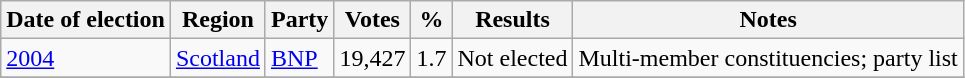<table class="wikitable">
<tr>
<th>Date of election</th>
<th>Region</th>
<th>Party</th>
<th>Votes</th>
<th>%</th>
<th>Results</th>
<th>Notes</th>
</tr>
<tr>
<td><a href='#'>2004</a></td>
<td><a href='#'>Scotland</a></td>
<td><a href='#'>BNP</a></td>
<td>19,427</td>
<td>1.7</td>
<td>Not elected</td>
<td>Multi-member constituencies; party list</td>
</tr>
<tr>
</tr>
</table>
